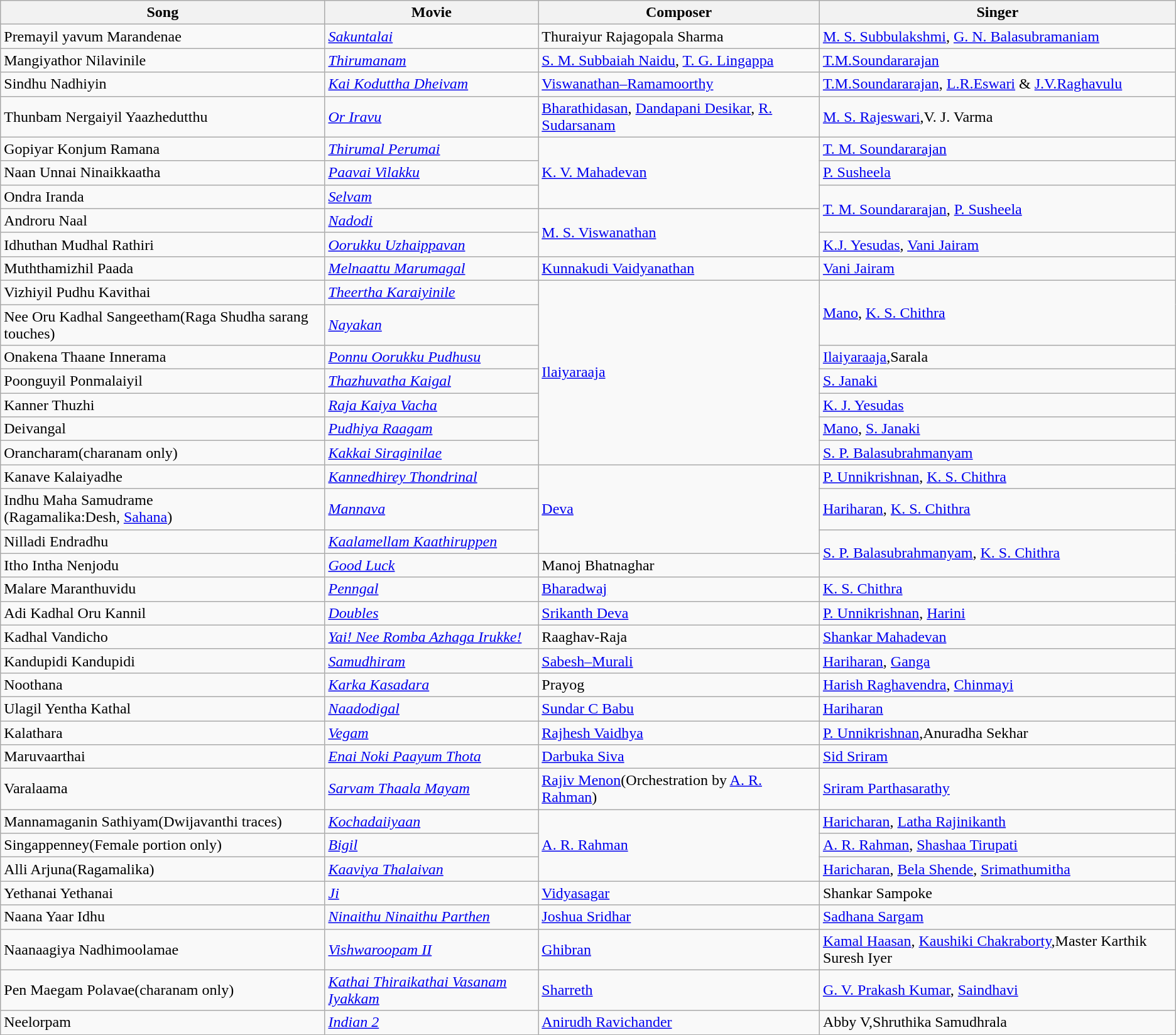<table class="wikitable sortable">
<tr>
<th>Song</th>
<th>Movie</th>
<th>Composer</th>
<th>Singer</th>
</tr>
<tr>
<td>Premayil yavum Marandenae</td>
<td><em><a href='#'>Sakuntalai</a></em></td>
<td>Thuraiyur Rajagopala Sharma</td>
<td><a href='#'>M. S. Subbulakshmi</a>, <a href='#'>G. N. Balasubramaniam</a></td>
</tr>
<tr>
<td>Mangiyathor Nilavinile</td>
<td><em><a href='#'>Thirumanam</a></em></td>
<td><a href='#'>S. M. Subbaiah Naidu</a>, <a href='#'>T. G. Lingappa</a></td>
<td><a href='#'>T.M.Soundararajan</a></td>
</tr>
<tr>
<td>Sindhu Nadhiyin</td>
<td><em><a href='#'>Kai Koduttha Dheivam</a></em></td>
<td><a href='#'>Viswanathan–Ramamoorthy</a></td>
<td><a href='#'>T.M.Soundararajan</a>, <a href='#'>L.R.Eswari</a> & <a href='#'>J.V.Raghavulu</a></td>
</tr>
<tr>
<td>Thunbam Nergaiyil Yaazhedutthu</td>
<td><em><a href='#'>Or Iravu</a></em></td>
<td><a href='#'>Bharathidasan</a>, <a href='#'>Dandapani Desikar</a>, <a href='#'>R. Sudarsanam</a></td>
<td><a href='#'>M. S. Rajeswari</a>,V. J. Varma</td>
</tr>
<tr>
<td>Gopiyar Konjum Ramana</td>
<td><em><a href='#'>Thirumal Perumai</a></em></td>
<td rowspan=3><a href='#'>K. V. Mahadevan</a></td>
<td><a href='#'>T. M. Soundararajan</a></td>
</tr>
<tr>
<td>Naan Unnai Ninaikkaatha</td>
<td><em><a href='#'>Paavai Vilakku</a></em></td>
<td><a href='#'>P. Susheela</a></td>
</tr>
<tr>
<td>Ondra Iranda</td>
<td><a href='#'><em>Selvam</em></a></td>
<td rowspan=2><a href='#'>T. M. Soundararajan</a>, <a href='#'>P. Susheela</a></td>
</tr>
<tr>
<td>Androru Naal</td>
<td><em><a href='#'>Nadodi</a></em></td>
<td rowspan="2"><a href='#'>M. S. Viswanathan</a></td>
</tr>
<tr>
<td>Idhuthan Mudhal Rathiri</td>
<td><em><a href='#'>Oorukku Uzhaippavan</a></em></td>
<td><a href='#'>K.J. Yesudas</a>, <a href='#'>Vani Jairam</a></td>
</tr>
<tr>
<td>Muththamizhil Paada</td>
<td><em><a href='#'>Melnaattu Marumagal</a></em></td>
<td><a href='#'>Kunnakudi Vaidyanathan</a></td>
<td><a href='#'>Vani Jairam</a></td>
</tr>
<tr>
<td>Vizhiyil Pudhu Kavithai</td>
<td><em><a href='#'>Theertha Karaiyinile</a></em></td>
<td rowspan="7"><a href='#'>Ilaiyaraaja</a></td>
<td rowspan=2><a href='#'>Mano</a>, <a href='#'>K. S. Chithra</a></td>
</tr>
<tr>
<td>Nee Oru Kadhal Sangeetham(Raga Shudha sarang touches)</td>
<td><em><a href='#'>Nayakan</a></em></td>
</tr>
<tr>
<td>Onakena Thaane Innerama</td>
<td><em><a href='#'>Ponnu Oorukku Pudhusu</a></em></td>
<td><a href='#'>Ilaiyaraaja</a>,Sarala</td>
</tr>
<tr>
<td>Poonguyil Ponmalaiyil</td>
<td><em><a href='#'>Thazhuvatha Kaigal</a></em></td>
<td><a href='#'>S. Janaki</a></td>
</tr>
<tr>
<td>Kanner Thuzhi</td>
<td><em><a href='#'>Raja Kaiya Vacha</a></em></td>
<td><a href='#'>K. J. Yesudas</a></td>
</tr>
<tr>
<td>Deivangal</td>
<td><em><a href='#'>Pudhiya Raagam</a></em></td>
<td><a href='#'>Mano</a>, <a href='#'>S. Janaki</a></td>
</tr>
<tr>
<td>Orancharam(charanam only)</td>
<td><em><a href='#'>Kakkai Siraginilae</a></em></td>
<td><a href='#'>S. P. Balasubrahmanyam</a></td>
</tr>
<tr>
<td>Kanave Kalaiyadhe</td>
<td><em><a href='#'>Kannedhirey Thondrinal</a></em></td>
<td rowspan="3"><a href='#'>Deva</a></td>
<td><a href='#'>P. Unnikrishnan</a>, <a href='#'>K. S. Chithra</a></td>
</tr>
<tr>
<td>Indhu Maha Samudrame<br>(Ragamalika:Desh, <a href='#'>Sahana</a>)</td>
<td><a href='#'><em>Mannava</em></a></td>
<td><a href='#'>Hariharan</a>, <a href='#'>K. S. Chithra</a></td>
</tr>
<tr>
<td>Nilladi Endradhu</td>
<td><em><a href='#'>Kaalamellam Kaathiruppen</a></em></td>
<td rowspan="2"><a href='#'>S. P. Balasubrahmanyam</a>, <a href='#'>K. S. Chithra</a></td>
</tr>
<tr>
<td>Itho Intha Nenjodu</td>
<td><a href='#'><em>Good Luck</em></a></td>
<td>Manoj Bhatnaghar</td>
</tr>
<tr>
<td>Malare Maranthuvidu</td>
<td><em><a href='#'>Penngal</a></em></td>
<td><a href='#'>Bharadwaj</a></td>
<td><a href='#'>K. S. Chithra</a></td>
</tr>
<tr>
<td>Adi Kadhal Oru Kannil</td>
<td><a href='#'><em>Doubles</em></a></td>
<td><a href='#'>Srikanth Deva</a></td>
<td><a href='#'>P. Unnikrishnan</a>, <a href='#'>Harini</a></td>
</tr>
<tr>
<td>Kadhal Vandicho</td>
<td><em><a href='#'>Yai! Nee Romba Azhaga Irukke!</a></em></td>
<td>Raaghav-Raja</td>
<td><a href='#'>Shankar Mahadevan</a></td>
</tr>
<tr>
<td>Kandupidi Kandupidi</td>
<td><em><a href='#'>Samudhiram</a></em></td>
<td><a href='#'>Sabesh–Murali</a></td>
<td><a href='#'>Hariharan</a>, <a href='#'>Ganga</a></td>
</tr>
<tr>
<td>Noothana</td>
<td><em><a href='#'>Karka Kasadara</a></em></td>
<td>Prayog</td>
<td><a href='#'>Harish Raghavendra</a>, <a href='#'>Chinmayi</a></td>
</tr>
<tr>
<td>Ulagil Yentha Kathal</td>
<td><em><a href='#'>Naadodigal</a></em></td>
<td><a href='#'>Sundar C Babu</a></td>
<td><a href='#'>Hariharan</a></td>
</tr>
<tr>
<td>Kalathara</td>
<td><a href='#'><em>Vegam</em></a></td>
<td><a href='#'>Rajhesh Vaidhya</a></td>
<td><a href='#'>P. Unnikrishnan</a>,Anuradha Sekhar</td>
</tr>
<tr>
<td>Maruvaarthai</td>
<td><em><a href='#'>Enai Noki Paayum Thota</a></em></td>
<td><a href='#'>Darbuka Siva</a></td>
<td><a href='#'>Sid Sriram</a></td>
</tr>
<tr>
<td>Varalaama</td>
<td><em><a href='#'>Sarvam Thaala Mayam</a></em></td>
<td><a href='#'>Rajiv Menon</a>(Orchestration by <a href='#'>A. R. Rahman</a>)</td>
<td><a href='#'>Sriram Parthasarathy</a></td>
</tr>
<tr>
<td>Mannamaganin Sathiyam(Dwijavanthi traces)</td>
<td><em><a href='#'>Kochadaiiyaan</a></em></td>
<td rowspan="3"><a href='#'>A. R. Rahman</a></td>
<td><a href='#'>Haricharan</a>, <a href='#'>Latha Rajinikanth</a></td>
</tr>
<tr>
<td>Singappenney(Female portion only)</td>
<td><em><a href='#'>Bigil</a></em></td>
<td><a href='#'>A. R. Rahman</a>, <a href='#'>Shashaa Tirupati</a></td>
</tr>
<tr>
<td>Alli Arjuna(Ragamalika)</td>
<td><a href='#'><em>Kaaviya Thalaivan</em></a></td>
<td><a href='#'>Haricharan</a>, <a href='#'>Bela Shende</a>, <a href='#'>Srimathumitha</a></td>
</tr>
<tr>
<td>Yethanai Yethanai</td>
<td><a href='#'><em>Ji</em></a></td>
<td><a href='#'>Vidyasagar</a></td>
<td>Shankar Sampoke</td>
</tr>
<tr>
<td>Naana Yaar Idhu</td>
<td><em><a href='#'>Ninaithu Ninaithu Parthen</a></em></td>
<td><a href='#'>Joshua Sridhar</a></td>
<td><a href='#'>Sadhana Sargam</a></td>
</tr>
<tr>
<td>Naanaagiya Nadhimoolamae</td>
<td><em><a href='#'>Vishwaroopam II</a></em></td>
<td><a href='#'>Ghibran</a></td>
<td><a href='#'>Kamal Haasan</a>, <a href='#'>Kaushiki Chakraborty</a>,Master Karthik Suresh Iyer</td>
</tr>
<tr>
<td>Pen Maegam Polavae(charanam only)</td>
<td><em><a href='#'>Kathai Thiraikathai Vasanam Iyakkam</a></em></td>
<td><a href='#'>Sharreth</a></td>
<td><a href='#'>G. V. Prakash Kumar</a>, <a href='#'>Saindhavi</a></td>
</tr>
<tr>
<td>Neelorpam</td>
<td><em><a href='#'>Indian 2</a></em></td>
<td><a href='#'>Anirudh Ravichander</a></td>
<td>Abby V,Shruthika Samudhrala</td>
</tr>
</table>
